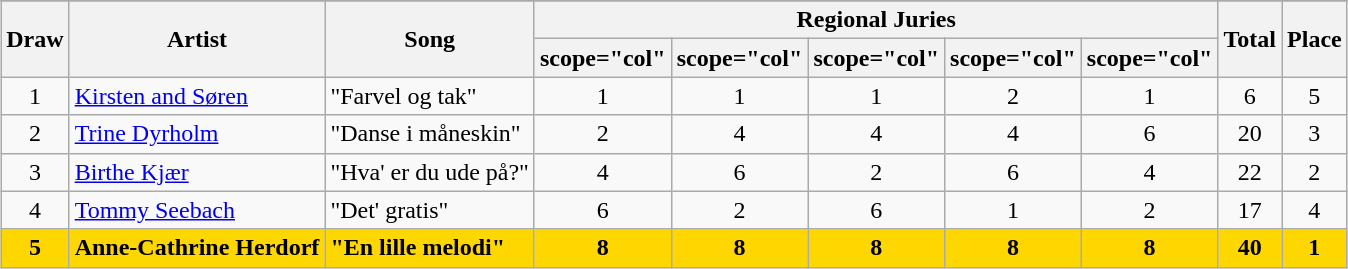<table class="wikitable plainrowheaders" style="margin: 1em auto 1em auto; text-align:center;">
<tr>
</tr>
<tr>
<th scope="col" rowspan="2">Draw</th>
<th scope="col" rowspan="2">Artist</th>
<th scope="col" rowspan="2">Song</th>
<th scope="col" colspan="5">Regional Juries</th>
<th scope="col" rowspan="2">Total</th>
<th scope="col" rowspan="2">Place</th>
</tr>
<tr>
<th>scope="col" </th>
<th>scope="col" </th>
<th>scope="col" </th>
<th>scope="col" </th>
<th>scope="col" </th>
</tr>
<tr>
<td>1</td>
<td align="left"><a href='#'>Kirsten and Søren</a></td>
<td align="left">"Farvel og tak"</td>
<td>1</td>
<td>1</td>
<td>1</td>
<td>2</td>
<td>1</td>
<td>6</td>
<td>5</td>
</tr>
<tr>
<td>2</td>
<td align="left"><a href='#'>Trine Dyrholm</a></td>
<td align="left">"Danse i måneskin"</td>
<td>2</td>
<td>4</td>
<td>4</td>
<td>4</td>
<td>6</td>
<td>20</td>
<td>3</td>
</tr>
<tr>
<td>3</td>
<td align="left"><a href='#'>Birthe Kjær</a></td>
<td align="left">"Hva' er du ude på?"</td>
<td>4</td>
<td>6</td>
<td>2</td>
<td>6</td>
<td>4</td>
<td>22</td>
<td>2</td>
</tr>
<tr>
<td>4</td>
<td align="left"><a href='#'>Tommy Seebach</a></td>
<td align="left">"Det' gratis"</td>
<td>6</td>
<td>2</td>
<td>6</td>
<td>1</td>
<td>2</td>
<td>17</td>
<td>4</td>
</tr>
<tr bgcolor="gold">
<td><strong>5</strong></td>
<td align="left"><strong>Anne-Cathrine Herdorf</strong></td>
<td align="left"><strong>"En lille melodi"</strong></td>
<td><strong>8</strong></td>
<td><strong>8</strong></td>
<td><strong>8</strong></td>
<td><strong>8</strong></td>
<td><strong>8</strong></td>
<td><strong>40</strong></td>
<td><strong>1</strong></td>
</tr>
</table>
